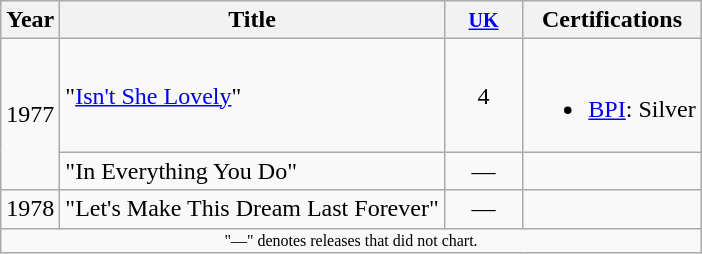<table class="wikitable">
<tr>
<th>Year</th>
<th>Title</th>
<th style="width:45px;"><small><a href='#'>UK</a></small><br></th>
<th>Certifications</th>
</tr>
<tr>
<td rowspan="2">1977</td>
<td>"<a href='#'>Isn't She Lovely</a>"</td>
<td align=center>4</td>
<td><br><ul><li><a href='#'>BPI</a>: Silver</li></ul></td>
</tr>
<tr>
<td>"In Everything You Do"</td>
<td align=center>—</td>
<td></td>
</tr>
<tr>
<td rowspan="1">1978</td>
<td>"Let's Make This Dream Last Forever"</td>
<td align=center>—</td>
<td></td>
</tr>
<tr>
<td colspan="4" style="text-align:center; font-size:8pt;">"—" denotes releases that did not chart.</td>
</tr>
</table>
